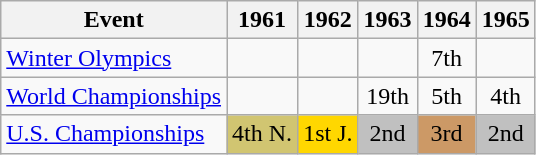<table class="wikitable" style="text-align:center">
<tr>
<th>Event</th>
<th>1961</th>
<th>1962</th>
<th>1963</th>
<th>1964</th>
<th>1965</th>
</tr>
<tr>
<td align=left><a href='#'>Winter Olympics</a></td>
<td></td>
<td></td>
<td></td>
<td>7th</td>
<td></td>
</tr>
<tr>
<td align=left><a href='#'>World Championships</a></td>
<td></td>
<td></td>
<td>19th</td>
<td>5th</td>
<td>4th</td>
</tr>
<tr>
<td align=left><a href='#'>U.S. Championships</a></td>
<td bgcolor=d1c571>4th N.</td>
<td bgcolor=gold>1st J.</td>
<td bgcolor=silver>2nd</td>
<td bgcolor=cc9966>3rd</td>
<td bgcolor=silver>2nd</td>
</tr>
</table>
